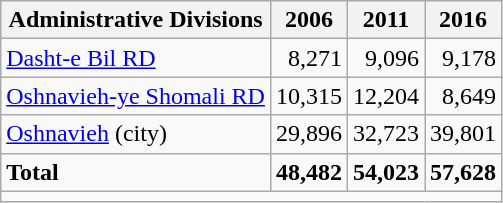<table class="wikitable">
<tr>
<th>Administrative Divisions</th>
<th>2006</th>
<th>2011</th>
<th>2016</th>
</tr>
<tr>
<td><a href='#'>Dasht-e Bil RD</a></td>
<td style="text-align: right;">8,271</td>
<td style="text-align: right;">9,096</td>
<td style="text-align: right;">9,178</td>
</tr>
<tr>
<td><a href='#'>Oshnavieh-ye Shomali RD</a></td>
<td style="text-align: right;">10,315</td>
<td style="text-align: right;">12,204</td>
<td style="text-align: right;">8,649</td>
</tr>
<tr>
<td><a href='#'>Oshnavieh</a> (city)</td>
<td style="text-align: right;">29,896</td>
<td style="text-align: right;">32,723</td>
<td style="text-align: right;">39,801</td>
</tr>
<tr>
<td><strong>Total</strong></td>
<td style="text-align: right;"><strong>48,482</strong></td>
<td style="text-align: right;"><strong>54,023</strong></td>
<td style="text-align: right;"><strong>57,628</strong></td>
</tr>
<tr>
<td colspan=4></td>
</tr>
</table>
